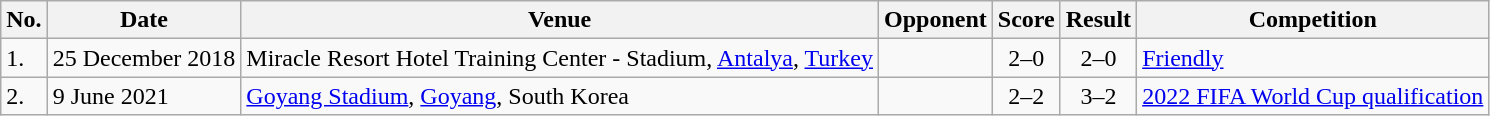<table class="wikitable" style="font-size:100%;">
<tr>
<th>No.</th>
<th>Date</th>
<th>Venue</th>
<th>Opponent</th>
<th>Score</th>
<th>Result</th>
<th>Competition</th>
</tr>
<tr>
<td>1.</td>
<td>25 December 2018</td>
<td>Miracle Resort Hotel Training Center - Stadium, <a href='#'>Antalya</a>, <a href='#'>Turkey</a></td>
<td></td>
<td align=center>2–0</td>
<td align="center">2–0</td>
<td><a href='#'>Friendly</a></td>
</tr>
<tr>
<td>2.</td>
<td>9 June 2021</td>
<td><a href='#'>Goyang Stadium</a>, <a href='#'>Goyang</a>, South Korea</td>
<td></td>
<td align=center>2–2</td>
<td align="center">3–2</td>
<td><a href='#'>2022 FIFA World Cup qualification</a></td>
</tr>
</table>
